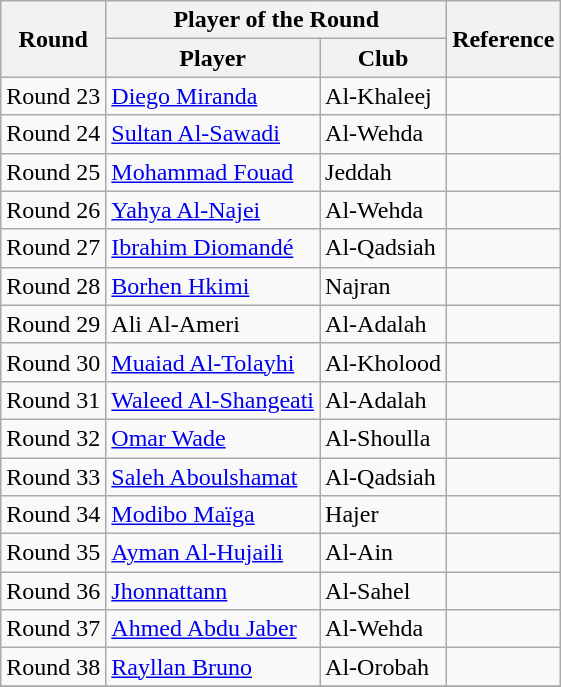<table class="wikitable mw-collapsible mw-collapsed">
<tr>
<th rowspan="2">Round</th>
<th colspan="2">Player of the Round</th>
<th rowspan="2">Reference</th>
</tr>
<tr>
<th>Player</th>
<th>Club</th>
</tr>
<tr>
<td>Round 23</td>
<td> <a href='#'>Diego Miranda</a></td>
<td>Al-Khaleej</td>
<td align=center></td>
</tr>
<tr>
<td>Round 24</td>
<td> <a href='#'>Sultan Al-Sawadi</a></td>
<td>Al-Wehda</td>
<td align=center></td>
</tr>
<tr>
<td>Round 25</td>
<td> <a href='#'>Mohammad Fouad</a></td>
<td>Jeddah</td>
<td align=center></td>
</tr>
<tr>
<td>Round 26</td>
<td> <a href='#'>Yahya Al-Najei</a></td>
<td>Al-Wehda</td>
<td align=center></td>
</tr>
<tr>
<td>Round 27</td>
<td> <a href='#'>Ibrahim Diomandé</a></td>
<td>Al-Qadsiah</td>
<td align=center></td>
</tr>
<tr>
<td>Round 28</td>
<td> <a href='#'>Borhen Hkimi</a></td>
<td>Najran</td>
<td align=center></td>
</tr>
<tr>
<td>Round 29</td>
<td> Ali Al-Ameri</td>
<td>Al-Adalah</td>
<td align=center></td>
</tr>
<tr>
<td>Round 30</td>
<td> <a href='#'>Muaiad Al-Tolayhi</a></td>
<td>Al-Kholood</td>
<td align=center></td>
</tr>
<tr>
<td>Round 31</td>
<td> <a href='#'>Waleed Al-Shangeati</a></td>
<td>Al-Adalah</td>
<td align=center></td>
</tr>
<tr>
<td>Round 32</td>
<td> <a href='#'>Omar Wade</a></td>
<td>Al-Shoulla</td>
<td align=center></td>
</tr>
<tr>
<td>Round 33</td>
<td> <a href='#'>Saleh Aboulshamat</a></td>
<td>Al-Qadsiah</td>
<td align=center></td>
</tr>
<tr>
<td>Round 34</td>
<td> <a href='#'>Modibo Maïga</a></td>
<td>Hajer</td>
<td align=center></td>
</tr>
<tr>
<td>Round 35</td>
<td> <a href='#'>Ayman Al-Hujaili</a></td>
<td>Al-Ain</td>
<td align=center></td>
</tr>
<tr>
<td>Round 36</td>
<td> <a href='#'>Jhonnattann</a></td>
<td>Al-Sahel</td>
<td align=center></td>
</tr>
<tr>
<td>Round 37</td>
<td> <a href='#'>Ahmed Abdu Jaber</a></td>
<td>Al-Wehda</td>
<td align=center></td>
</tr>
<tr>
<td>Round 38</td>
<td> <a href='#'>Rayllan Bruno</a></td>
<td>Al-Orobah</td>
<td align=center></td>
</tr>
<tr>
</tr>
</table>
